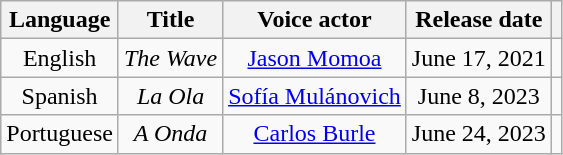<table class="wikitable">
<tr>
<th>Language</th>
<th>Title</th>
<th>Voice actor</th>
<th>Release date</th>
<th></th>
</tr>
<tr>
<td style="text-align: center;">English</td>
<td style="text-align: center;"><em>The Wave</em></td>
<td style="text-align: center;"><a href='#'>Jason Momoa</a></td>
<td style="text-align: center;">June 17, 2021</td>
<td style="text-align: center;"></td>
</tr>
<tr>
<td style="text-align: center;">Spanish</td>
<td style="text-align: center;"><em>La Ola</em></td>
<td style="text-align: center;"><a href='#'>Sofía Mulánovich</a></td>
<td style="text-align: center;">June 8, 2023</td>
<td style="text-align: center;"></td>
</tr>
<tr>
<td style="text-align: center;">Portuguese</td>
<td style="text-align: center;"><em>A Onda</em></td>
<td style="text-align: center;"><a href='#'>Carlos Burle</a></td>
<td style="text-align: center;">June 24, 2023</td>
<td style="text-align: center;"></td>
</tr>
</table>
